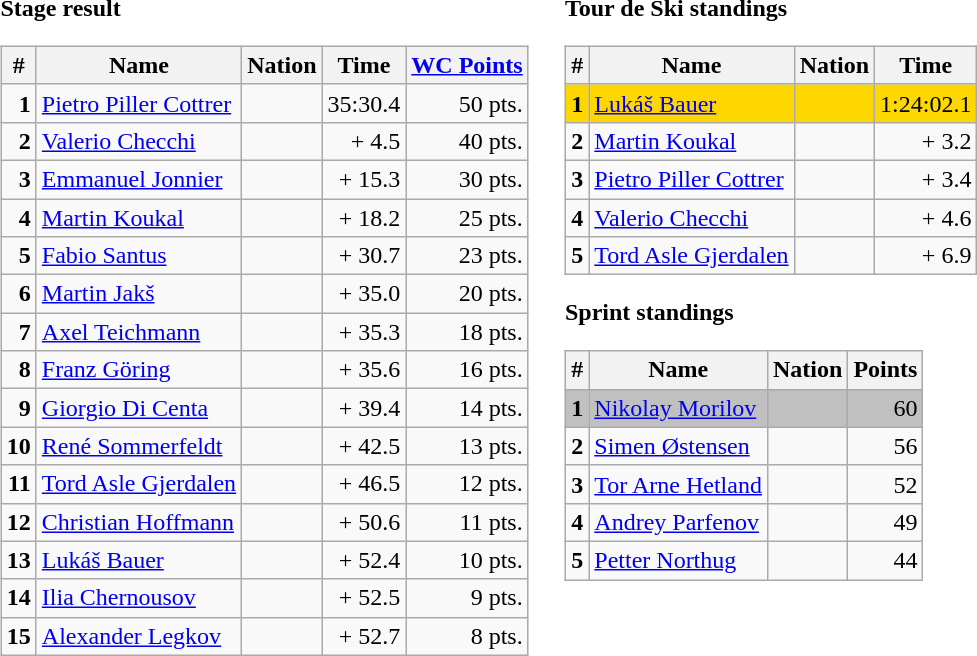<table>
<tr valign="top">
<td><strong>Stage result</strong><br><table class="wikitable">
<tr>
<th>#</th>
<th>Name</th>
<th>Nation</th>
<th>Time</th>
<th><a href='#'>WC Points</a></th>
</tr>
<tr align="right">
<td><strong>1</strong></td>
<td align="left"><a href='#'>Pietro Piller Cottrer</a></td>
<td align="left"></td>
<td>35:30.4</td>
<td>50 pts.</td>
</tr>
<tr align="right">
<td><strong>2</strong></td>
<td align="left"><a href='#'>Valerio Checchi</a></td>
<td align="left"></td>
<td>+ 4.5</td>
<td>40 pts.</td>
</tr>
<tr align="right">
<td><strong>3</strong></td>
<td align="left"><a href='#'>Emmanuel Jonnier</a></td>
<td align="left"></td>
<td>+ 15.3</td>
<td>30 pts.</td>
</tr>
<tr align="right">
<td><strong>4</strong></td>
<td align="left"><a href='#'>Martin Koukal</a></td>
<td align="left"></td>
<td>+ 18.2</td>
<td>25 pts.</td>
</tr>
<tr align="right">
<td><strong>5</strong></td>
<td align="left"><a href='#'>Fabio Santus</a></td>
<td align="left"></td>
<td>+ 30.7</td>
<td>23 pts.</td>
</tr>
<tr align="right">
<td><strong>6</strong></td>
<td align="left"><a href='#'>Martin Jakš</a></td>
<td align="left"></td>
<td>+ 35.0</td>
<td>20 pts.</td>
</tr>
<tr align="right">
<td><strong>7</strong></td>
<td align="left"><a href='#'>Axel Teichmann</a></td>
<td align="left"></td>
<td>+ 35.3</td>
<td>18 pts.</td>
</tr>
<tr align="right">
<td><strong>8</strong></td>
<td align="left"><a href='#'>Franz Göring</a></td>
<td align="left"></td>
<td>+ 35.6</td>
<td>16 pts.</td>
</tr>
<tr align="right">
<td><strong>9</strong></td>
<td align="left"><a href='#'>Giorgio Di Centa</a></td>
<td align="left"></td>
<td>+ 39.4</td>
<td>14 pts.</td>
</tr>
<tr align="right">
<td><strong>10</strong></td>
<td align="left"><a href='#'>René Sommerfeldt</a></td>
<td align="left"></td>
<td>+ 42.5</td>
<td>13 pts.</td>
</tr>
<tr align="right">
<td><strong>11</strong></td>
<td align="left"><a href='#'>Tord Asle Gjerdalen</a></td>
<td align="left"></td>
<td>+ 46.5</td>
<td>12 pts.</td>
</tr>
<tr align="right">
<td><strong>12</strong></td>
<td align="left"><a href='#'>Christian Hoffmann</a></td>
<td align="left"></td>
<td>+ 50.6</td>
<td>11 pts.</td>
</tr>
<tr align="right">
<td><strong>13</strong></td>
<td align="left"><a href='#'>Lukáš Bauer</a></td>
<td align="left"></td>
<td>+ 52.4</td>
<td>10 pts.</td>
</tr>
<tr align="right">
<td><strong>14</strong></td>
<td align="left"><a href='#'>Ilia Chernousov</a></td>
<td align="left"></td>
<td>+ 52.5</td>
<td>9 pts.</td>
</tr>
<tr align="right">
<td><strong>15</strong></td>
<td align="left"><a href='#'>Alexander Legkov</a></td>
<td align="left"></td>
<td>+ 52.7</td>
<td>8 pts.</td>
</tr>
</table>
</td>
<td></td>
<td><strong>Tour de Ski standings</strong><br><table class="wikitable">
<tr>
<th>#</th>
<th>Name</th>
<th>Nation</th>
<th>Time</th>
</tr>
<tr align="right" bgcolor="gold">
<td><strong>1</strong></td>
<td align="left"><a href='#'>Lukáš Bauer</a></td>
<td align="left"></td>
<td>1:24:02.1</td>
</tr>
<tr align="right">
<td><strong>2</strong></td>
<td align="left"><a href='#'>Martin Koukal</a></td>
<td align="left"></td>
<td>+ 3.2</td>
</tr>
<tr align="right">
<td><strong>3</strong></td>
<td align="left"><a href='#'>Pietro Piller Cottrer</a></td>
<td align="left"></td>
<td>+ 3.4</td>
</tr>
<tr align="right">
<td><strong>4</strong></td>
<td align="left"><a href='#'>Valerio Checchi</a></td>
<td align="left"></td>
<td>+ 4.6</td>
</tr>
<tr align="right">
<td><strong>5</strong></td>
<td align="left"><a href='#'>Tord Asle Gjerdalen</a></td>
<td align="left"></td>
<td>+ 6.9</td>
</tr>
</table>
<strong>Sprint standings</strong><table class="wikitable">
<tr>
<th>#</th>
<th>Name</th>
<th>Nation</th>
<th>Points</th>
</tr>
<tr align="right" bgcolor="silver">
<td><strong>1</strong></td>
<td align="left"><a href='#'>Nikolay Morilov</a></td>
<td align="left"></td>
<td>60</td>
</tr>
<tr align="right">
<td><strong>2</strong></td>
<td align="left"><a href='#'>Simen Østensen</a></td>
<td align="left"></td>
<td>56</td>
</tr>
<tr align="right">
<td><strong>3</strong></td>
<td align="left"><a href='#'>Tor Arne Hetland</a></td>
<td align="left"></td>
<td>52</td>
</tr>
<tr align="right">
<td><strong>4</strong></td>
<td align="left"><a href='#'>Andrey Parfenov</a></td>
<td align="left"></td>
<td>49</td>
</tr>
<tr align="right">
<td><strong>5</strong></td>
<td align="left"><a href='#'>Petter Northug</a></td>
<td align="left"></td>
<td>44</td>
</tr>
</table>
</td>
</tr>
</table>
